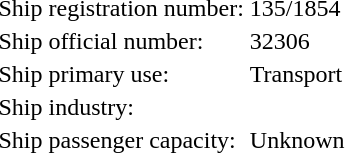<table>
<tr>
<td>Ship registration number:</td>
<td>135/1854</td>
</tr>
<tr>
<td>Ship official number:</td>
<td>32306<br></td>
</tr>
<tr>
<td>Ship primary use:</td>
<td>Transport</td>
</tr>
<tr>
<td>Ship industry:</td>
</tr>
<tr>
<td>Ship passenger capacity:</td>
<td>Unknown</td>
</tr>
<tr>
</tr>
</table>
